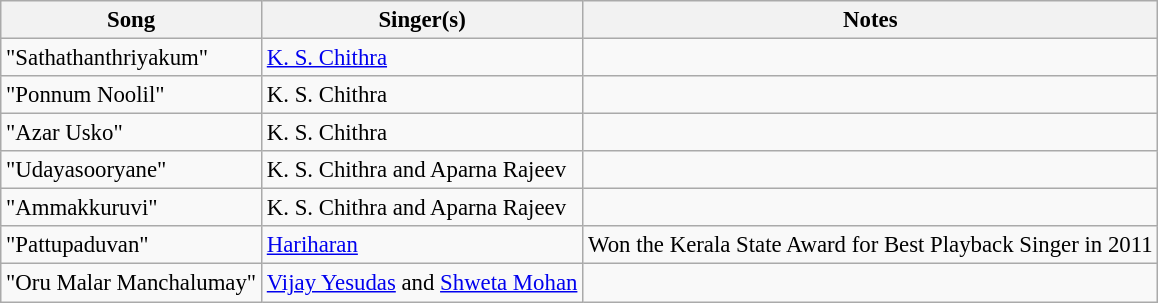<table class="wikitable tracklist" style="font-size:95%;">
<tr>
<th>Song</th>
<th>Singer(s)</th>
<th>Notes</th>
</tr>
<tr>
<td>"Sathathanthriyakum"</td>
<td><a href='#'>K. S. Chithra</a></td>
<td></td>
</tr>
<tr>
<td>"Ponnum Noolil"</td>
<td>K. S. Chithra</td>
<td></td>
</tr>
<tr>
<td>"Azar Usko"</td>
<td>K. S. Chithra</td>
<td></td>
</tr>
<tr>
<td>"Udayasooryane"</td>
<td>K. S. Chithra and Aparna Rajeev</td>
<td></td>
</tr>
<tr>
<td>"Ammakkuruvi"</td>
<td>K. S. Chithra and Aparna Rajeev</td>
<td></td>
</tr>
<tr>
<td>"Pattupaduvan"</td>
<td><a href='#'>Hariharan</a></td>
<td>Won the Kerala State Award for Best Playback Singer in 2011</td>
</tr>
<tr>
<td>"Oru Malar Manchalumay"</td>
<td><a href='#'>Vijay Yesudas</a> and <a href='#'>Shweta Mohan</a></td>
<td></td>
</tr>
</table>
